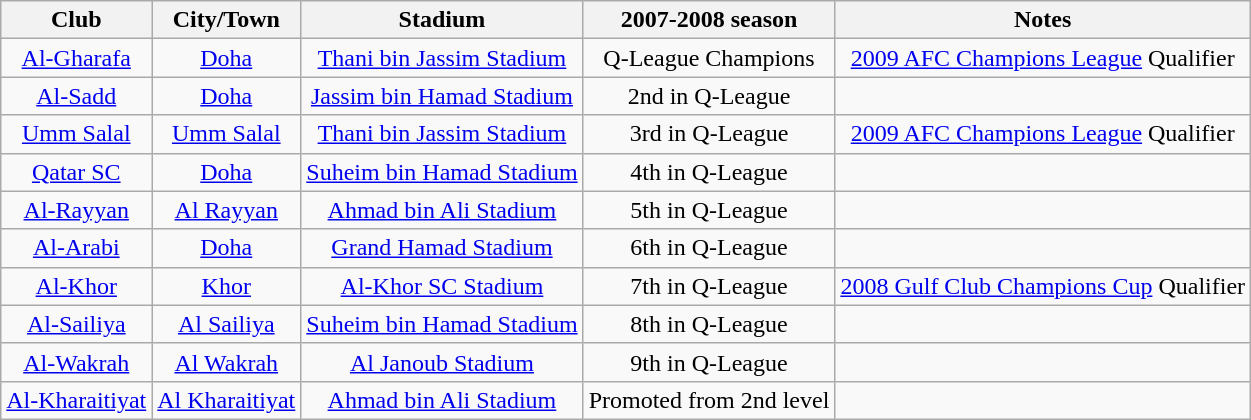<table class="wikitable" style="text-align: center;">
<tr>
<th>Club</th>
<th>City/Town</th>
<th>Stadium</th>
<th>2007-2008 season</th>
<th>Notes</th>
</tr>
<tr>
<td><a href='#'>Al-Gharafa</a></td>
<td><a href='#'>Doha</a></td>
<td><a href='#'>Thani bin Jassim Stadium</a></td>
<td>Q-League Champions</td>
<td><a href='#'>2009 AFC Champions League</a> Qualifier</td>
</tr>
<tr>
<td><a href='#'>Al-Sadd</a></td>
<td><a href='#'>Doha</a></td>
<td><a href='#'>Jassim bin Hamad Stadium</a></td>
<td>2nd in Q-League</td>
<td></td>
</tr>
<tr>
<td><a href='#'>Umm Salal</a></td>
<td><a href='#'>Umm Salal</a></td>
<td><a href='#'>Thani bin Jassim Stadium</a></td>
<td>3rd in Q-League</td>
<td><a href='#'>2009 AFC Champions League</a> Qualifier</td>
</tr>
<tr>
<td><a href='#'>Qatar SC</a></td>
<td><a href='#'>Doha</a></td>
<td><a href='#'>Suheim bin Hamad Stadium</a></td>
<td>4th in Q-League</td>
<td></td>
</tr>
<tr>
<td><a href='#'>Al-Rayyan</a></td>
<td><a href='#'>Al Rayyan</a></td>
<td><a href='#'>Ahmad bin Ali Stadium</a></td>
<td>5th in Q-League</td>
<td></td>
</tr>
<tr>
<td><a href='#'>Al-Arabi</a></td>
<td><a href='#'>Doha</a></td>
<td><a href='#'>Grand Hamad Stadium</a></td>
<td>6th in Q-League</td>
<td></td>
</tr>
<tr>
<td><a href='#'>Al-Khor</a></td>
<td><a href='#'>Khor</a></td>
<td><a href='#'>Al-Khor SC Stadium</a></td>
<td>7th in Q-League</td>
<td><a href='#'>2008 Gulf Club Champions Cup</a> Qualifier</td>
</tr>
<tr>
<td><a href='#'>Al-Sailiya</a></td>
<td><a href='#'>Al Sailiya</a></td>
<td><a href='#'>Suheim bin Hamad Stadium</a></td>
<td>8th in Q-League</td>
<td></td>
</tr>
<tr>
<td><a href='#'>Al-Wakrah</a></td>
<td><a href='#'>Al Wakrah</a></td>
<td><a href='#'>Al Janoub Stadium</a></td>
<td>9th in Q-League</td>
<td></td>
</tr>
<tr>
<td><a href='#'>Al-Kharaitiyat</a></td>
<td><a href='#'>Al Kharaitiyat</a></td>
<td><a href='#'>Ahmad bin Ali Stadium</a></td>
<td>Promoted from 2nd level</td>
<td></td>
</tr>
</table>
